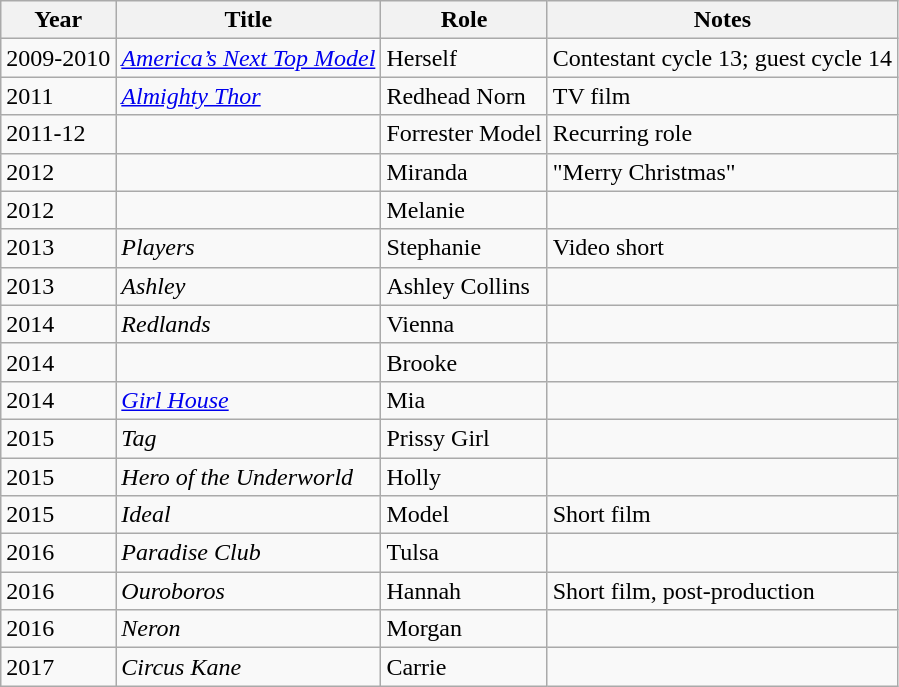<table class="wikitable sortable">
<tr>
<th>Year</th>
<th>Title</th>
<th>Role</th>
<th class="unsortable">Notes</th>
</tr>
<tr>
<td>2009-2010</td>
<td><em><a href='#'>America’s Next Top Model</a></em></td>
<td>Herself</td>
<td>Contestant cycle 13; guest cycle 14</td>
</tr>
<tr>
<td>2011</td>
<td><em><a href='#'>Almighty Thor</a></em></td>
<td>Redhead Norn</td>
<td>TV film</td>
</tr>
<tr>
<td>2011-12</td>
<td><em></em></td>
<td>Forrester Model</td>
<td>Recurring role</td>
</tr>
<tr>
<td>2012</td>
<td><em></em></td>
<td>Miranda</td>
<td>"Merry Christmas"</td>
</tr>
<tr>
<td>2012</td>
<td><em></em></td>
<td>Melanie</td>
<td></td>
</tr>
<tr>
<td>2013</td>
<td><em>Players</em></td>
<td>Stephanie</td>
<td>Video short</td>
</tr>
<tr>
<td>2013</td>
<td><em>Ashley</em></td>
<td>Ashley Collins</td>
<td></td>
</tr>
<tr>
<td>2014</td>
<td><em>Redlands</em></td>
<td>Vienna</td>
<td></td>
</tr>
<tr>
<td>2014</td>
<td><em></em></td>
<td>Brooke</td>
<td></td>
</tr>
<tr>
<td>2014</td>
<td><em><a href='#'>Girl House</a></em></td>
<td>Mia</td>
<td></td>
</tr>
<tr>
<td>2015</td>
<td><em>Tag</em></td>
<td>Prissy Girl</td>
<td></td>
</tr>
<tr>
<td>2015</td>
<td><em>Hero of the Underworld</em></td>
<td>Holly</td>
<td></td>
</tr>
<tr>
<td>2015</td>
<td><em>Ideal</em></td>
<td>Model</td>
<td>Short film</td>
</tr>
<tr>
<td>2016</td>
<td><em>Paradise Club</em></td>
<td>Tulsa</td>
<td></td>
</tr>
<tr>
<td>2016</td>
<td><em>Ouroboros</em></td>
<td>Hannah</td>
<td>Short film, post-production</td>
</tr>
<tr>
<td>2016</td>
<td><em>Neron</em></td>
<td>Morgan</td>
<td></td>
</tr>
<tr>
<td>2017</td>
<td><em>Circus Kane</em></td>
<td>Carrie</td>
<td></td>
</tr>
</table>
